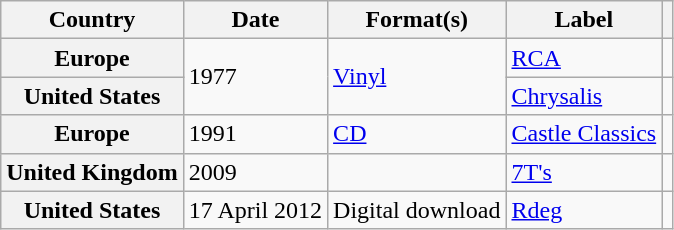<table class="wikitable plainrowheaders">
<tr>
<th scope="col">Country</th>
<th>Date</th>
<th>Format(s)</th>
<th>Label</th>
<th scope="col"></th>
</tr>
<tr>
<th scope="row">Europe</th>
<td rowspan="2">1977</td>
<td rowspan="2"><a href='#'>Vinyl</a></td>
<td><a href='#'>RCA</a></td>
<td></td>
</tr>
<tr>
<th scope="row">United States</th>
<td><a href='#'>Chrysalis</a></td>
<td></td>
</tr>
<tr>
<th scope="row">Europe</th>
<td>1991</td>
<td><a href='#'>CD</a></td>
<td><a href='#'>Castle Classics</a></td>
<td></td>
</tr>
<tr>
<th scope="row">United Kingdom</th>
<td>2009</td>
<td></td>
<td><a href='#'>7T's</a></td>
<td></td>
</tr>
<tr>
<th scope="row">United States</th>
<td>17 April 2012</td>
<td>Digital download</td>
<td><a href='#'>Rdeg</a></td>
<td></td>
</tr>
</table>
